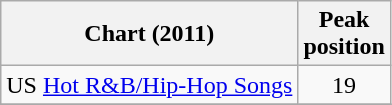<table class="wikitable sortable" border="1">
<tr>
<th scope="col">Chart (2011)</th>
<th scope="col">Peak<br>position</th>
</tr>
<tr>
<td>US <a href='#'>Hot R&B/Hip-Hop Songs</a></td>
<td align="center">19</td>
</tr>
<tr>
</tr>
</table>
